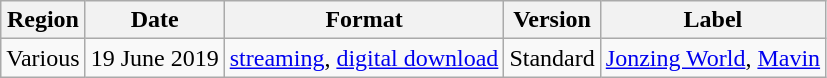<table class="wikitable sortable">
<tr>
<th>Region</th>
<th>Date</th>
<th>Format</th>
<th>Version</th>
<th>Label</th>
</tr>
<tr>
<td>Various</td>
<td>19 June 2019</td>
<td rowspan="2"><a href='#'>streaming</a>, <a href='#'>digital download</a></td>
<td>Standard</td>
<td><a href='#'>Jonzing World</a>, <a href='#'>Mavin</a></td>
</tr>
</table>
